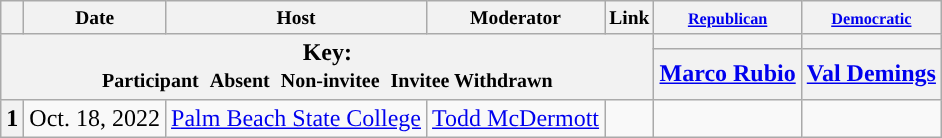<table class="wikitable" style="text-align:center;">
<tr style="font-size:small;">
<th scope="col"></th>
<th scope="col">Date</th>
<th scope="col">Host</th>
<th scope="col">Moderator</th>
<th scope="col">Link</th>
<th scope="col"><small><a href='#'>Republican</a></small></th>
<th scope="col"><small><a href='#'>Democratic</a></small></th>
</tr>
<tr>
<th colspan="5" rowspan="2">Key:<br> <small>Participant </small>  <small>Absent </small>  <small>Non-invitee </small>  <small>Invitee  Withdrawn</small></th>
<th scope="col" style="background:"></th>
<th scope="col" style="background:"></th>
</tr>
<tr>
<th scope="col"><a href='#'>Marco Rubio</a></th>
<th scope="col"><a href='#'>Val Demings</a></th>
</tr>
<tr>
<th scope="row">1</th>
<td style="white-space:nowrap;">Oct. 18, 2022</td>
<td style="white-space:nowrap;"><a href='#'>Palm Beach State College</a></td>
<td style="white-space:nowrap;"><a href='#'>Todd McDermott</a></td>
<td style="white-space:nowrap;"></td>
<td></td>
<td></td>
</tr>
</table>
